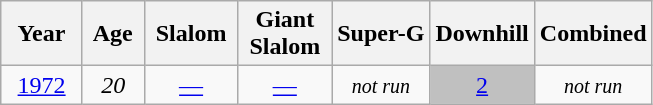<table class=wikitable style="text-align:center">
<tr>
<th>  Year  </th>
<th> Age </th>
<th> Slalom </th>
<th>Giant<br> Slalom </th>
<th>Super-G</th>
<th>Downhill</th>
<th>Combined</th>
</tr>
<tr>
<td><a href='#'>1972</a></td>
<td><em>20</em></td>
<td><a href='#'>—</a></td>
<td><a href='#'>—</a></td>
<td><small><em>not run</em></small></td>
<td style="background:silver;"><a href='#'>2</a></td>
<td><small><em>not run</em></small></td>
</tr>
</table>
